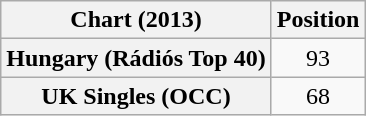<table class="wikitable sortable plainrowheaders" style="text-align:center">
<tr>
<th scope="col">Chart (2013)</th>
<th scope="col">Position</th>
</tr>
<tr>
<th scope="row">Hungary (Rádiós Top 40)</th>
<td>93</td>
</tr>
<tr>
<th scope="row">UK Singles (OCC)</th>
<td>68</td>
</tr>
</table>
